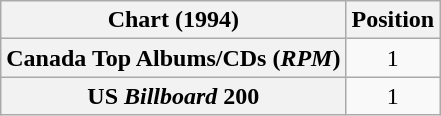<table class="wikitable sortable plainrowheaders" style="text-align:center">
<tr>
<th scope="col">Chart (1994)</th>
<th scope="col">Position</th>
</tr>
<tr>
<th scope="row">Canada Top Albums/CDs (<em>RPM</em>)</th>
<td>1</td>
</tr>
<tr>
<th scope="row">US <em>Billboard</em> 200</th>
<td>1</td>
</tr>
</table>
